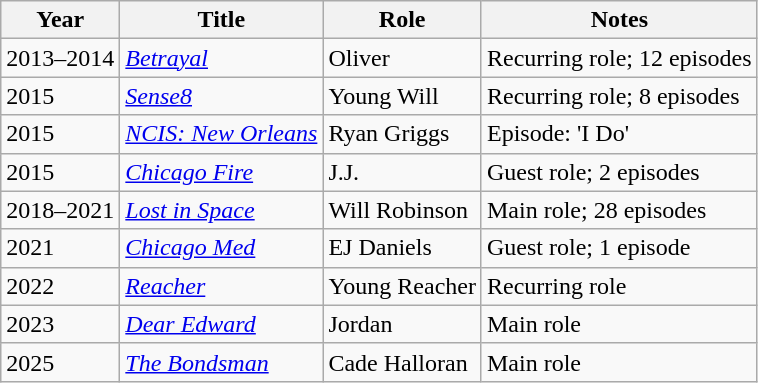<table class="wikitable sortable">
<tr>
<th>Year</th>
<th>Title</th>
<th>Role</th>
<th class="unsortable">Notes</th>
</tr>
<tr>
<td>2013–2014</td>
<td><em><a href='#'>Betrayal</a></em></td>
<td>Oliver</td>
<td>Recurring role; 12 episodes</td>
</tr>
<tr>
<td>2015</td>
<td><em><a href='#'>Sense8</a></em></td>
<td>Young Will</td>
<td>Recurring role; 8 episodes</td>
</tr>
<tr>
<td>2015</td>
<td><em><a href='#'>NCIS: New Orleans</a></em></td>
<td>Ryan Griggs</td>
<td>Episode: 'I Do'</td>
</tr>
<tr>
<td>2015</td>
<td><em><a href='#'>Chicago Fire</a></em></td>
<td>J.J.</td>
<td>Guest role; 2 episodes</td>
</tr>
<tr>
<td>2018–2021</td>
<td><em><a href='#'>Lost in Space</a></em></td>
<td>Will Robinson</td>
<td>Main role; 28 episodes</td>
</tr>
<tr>
<td>2021</td>
<td><em><a href='#'>Chicago Med</a></em></td>
<td>EJ Daniels</td>
<td>Guest role; 1 episode</td>
</tr>
<tr>
<td>2022</td>
<td><em><a href='#'>Reacher</a></em></td>
<td>Young Reacher</td>
<td>Recurring role</td>
</tr>
<tr>
<td>2023</td>
<td><em><a href='#'>Dear Edward</a></em></td>
<td>Jordan</td>
<td>Main role</td>
</tr>
<tr>
<td>2025</td>
<td><em><a href='#'>The Bondsman</a></em></td>
<td>Cade Halloran</td>
<td>Main role</td>
</tr>
</table>
